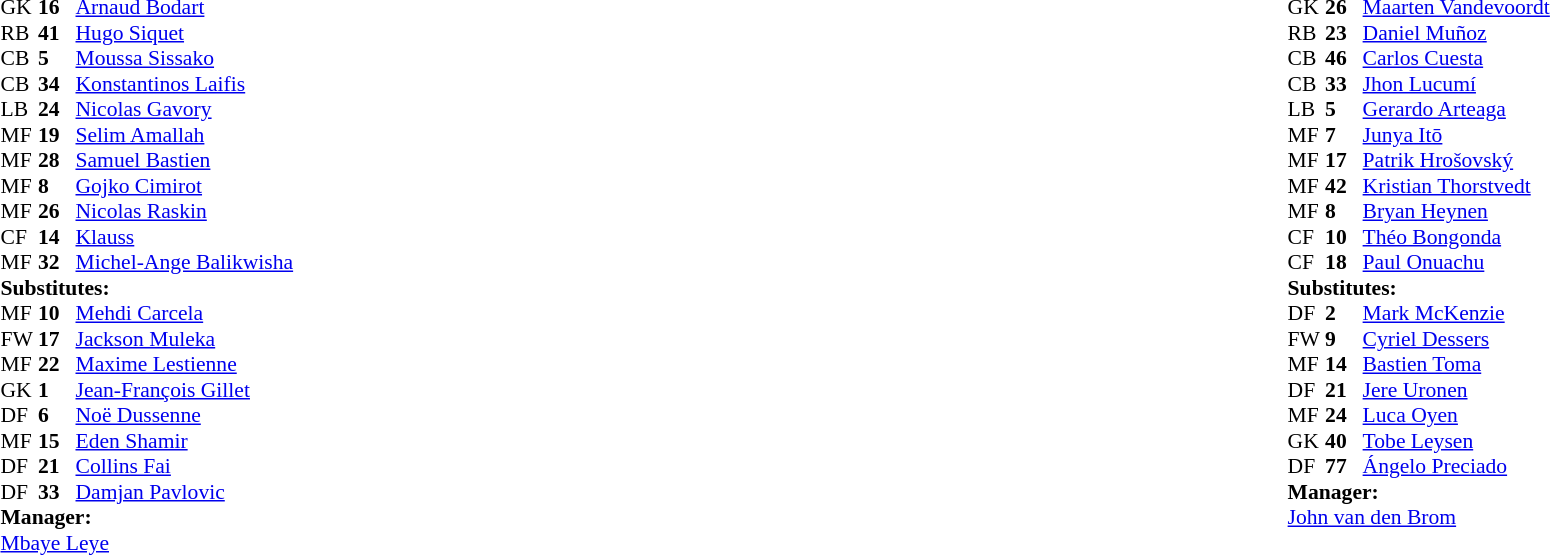<table width="100%">
<tr>
<td valign="top" width="50%"><br><table style="font-size: 90%" cellspacing="0" cellpadding="0">
<tr>
<th width="25"></th>
<th width="25"></th>
</tr>
<tr>
<td>GK</td>
<td><strong>16</strong></td>
<td> <a href='#'>Arnaud Bodart</a></td>
</tr>
<tr>
<td>RB</td>
<td><strong>41</strong></td>
<td> <a href='#'>Hugo Siquet</a></td>
</tr>
<tr>
<td>CB</td>
<td><strong>5</strong></td>
<td> <a href='#'>Moussa Sissako</a></td>
<td></td>
</tr>
<tr>
<td>CB</td>
<td><strong>34</strong></td>
<td> <a href='#'>Konstantinos Laifis</a></td>
</tr>
<tr>
<td>LB</td>
<td><strong>24</strong></td>
<td> <a href='#'>Nicolas Gavory</a></td>
<td></td>
</tr>
<tr>
<td>MF</td>
<td><strong>19</strong></td>
<td> <a href='#'>Selim Amallah</a></td>
<td></td>
</tr>
<tr>
<td>MF</td>
<td><strong>28</strong></td>
<td> <a href='#'>Samuel Bastien</a></td>
<td></td>
<td></td>
</tr>
<tr>
<td>MF</td>
<td><strong>8</strong></td>
<td> <a href='#'>Gojko Cimirot</a></td>
<td></td>
<td></td>
</tr>
<tr>
<td>MF</td>
<td><strong>26</strong></td>
<td> <a href='#'>Nicolas Raskin</a></td>
<td></td>
</tr>
<tr>
<td>CF</td>
<td><strong>14</strong></td>
<td> <a href='#'>Klauss</a></td>
</tr>
<tr>
<td>MF</td>
<td><strong>32</strong></td>
<td> <a href='#'>Michel-Ange Balikwisha</a></td>
<td></td>
<td></td>
</tr>
<tr>
<td colspan=4><strong>Substitutes:</strong></td>
</tr>
<tr>
<td>MF</td>
<td><strong>10</strong></td>
<td> <a href='#'>Mehdi Carcela</a></td>
<td></td>
<td></td>
</tr>
<tr>
<td>FW</td>
<td><strong>17</strong></td>
<td> <a href='#'>Jackson Muleka</a></td>
<td></td>
<td></td>
</tr>
<tr>
<td>MF</td>
<td><strong>22</strong></td>
<td> <a href='#'>Maxime Lestienne</a></td>
<td></td>
<td></td>
</tr>
<tr>
<td>GK</td>
<td><strong>1</strong></td>
<td> <a href='#'>Jean-François Gillet</a></td>
</tr>
<tr>
<td>DF</td>
<td><strong>6</strong></td>
<td> <a href='#'>Noë Dussenne</a></td>
</tr>
<tr>
<td>MF</td>
<td><strong>15</strong></td>
<td> <a href='#'>Eden Shamir</a></td>
</tr>
<tr>
<td>DF</td>
<td><strong>21</strong></td>
<td> <a href='#'>Collins Fai</a></td>
</tr>
<tr>
<td>DF</td>
<td><strong>33</strong></td>
<td> <a href='#'>Damjan Pavlovic</a></td>
</tr>
<tr>
<td colspan=4><strong>Manager:</strong></td>
</tr>
<tr>
<td colspan="4"> <a href='#'>Mbaye Leye</a></td>
</tr>
</table>
</td>
<td valign="top"></td>
<td valign="top" width="50%"><br><table style="font-size: 90%" cellspacing="0" cellpadding="0" align=center>
<tr>
<th width="25"></th>
<th width="25"></th>
</tr>
<tr>
<td>GK</td>
<td><strong>26</strong></td>
<td> <a href='#'>Maarten Vandevoordt</a></td>
</tr>
<tr>
<td>RB</td>
<td><strong>23</strong></td>
<td> <a href='#'>Daniel Muñoz</a></td>
<td></td>
</tr>
<tr>
<td>CB</td>
<td><strong>46</strong></td>
<td> <a href='#'>Carlos Cuesta</a></td>
</tr>
<tr>
<td>CB</td>
<td><strong>33</strong></td>
<td> <a href='#'>Jhon Lucumí</a></td>
</tr>
<tr>
<td>LB</td>
<td><strong>5</strong></td>
<td> <a href='#'>Gerardo Arteaga</a></td>
</tr>
<tr>
<td>MF</td>
<td><strong>7</strong></td>
<td> <a href='#'>Junya Itō</a></td>
</tr>
<tr>
<td>MF</td>
<td><strong>17</strong></td>
<td> <a href='#'>Patrik Hrošovský</a></td>
<td></td>
</tr>
<tr>
<td>MF</td>
<td><strong>42</strong></td>
<td> <a href='#'>Kristian Thorstvedt</a></td>
<td></td>
<td></td>
</tr>
<tr>
<td>MF</td>
<td><strong>8</strong></td>
<td> <a href='#'>Bryan Heynen</a></td>
</tr>
<tr>
<td>CF</td>
<td><strong>10</strong></td>
<td> <a href='#'>Théo Bongonda</a></td>
</tr>
<tr>
<td>CF</td>
<td><strong>18</strong></td>
<td> <a href='#'>Paul Onuachu</a></td>
</tr>
<tr>
<td colspan=4><strong>Substitutes:</strong></td>
</tr>
<tr>
<td>DF</td>
<td><strong>2</strong></td>
<td> <a href='#'>Mark McKenzie</a></td>
<td></td>
<td></td>
</tr>
<tr>
<td>FW</td>
<td><strong>9</strong></td>
<td> <a href='#'>Cyriel Dessers</a></td>
</tr>
<tr>
<td>MF</td>
<td><strong>14</strong></td>
<td> <a href='#'>Bastien Toma</a></td>
</tr>
<tr>
<td>DF</td>
<td><strong>21</strong></td>
<td> <a href='#'>Jere Uronen</a></td>
</tr>
<tr>
<td>MF</td>
<td><strong>24</strong></td>
<td> <a href='#'>Luca Oyen</a></td>
</tr>
<tr>
<td>GK</td>
<td><strong>40</strong></td>
<td> <a href='#'>Tobe Leysen</a></td>
</tr>
<tr>
<td>DF</td>
<td><strong>77</strong></td>
<td> <a href='#'>Ángelo Preciado</a></td>
</tr>
<tr>
<td colspan=4><strong>Manager:</strong></td>
</tr>
<tr>
<td colspan="4"> <a href='#'>John van den Brom</a></td>
</tr>
</table>
</td>
</tr>
</table>
